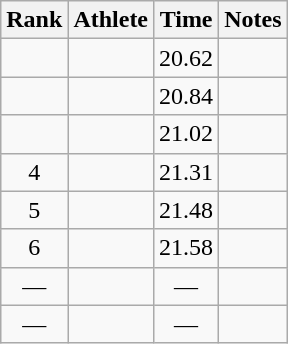<table class="wikitable sortable" style="text-align:center">
<tr>
<th>Rank</th>
<th>Athlete</th>
<th>Time</th>
<th>Notes</th>
</tr>
<tr>
<td></td>
<td align=left></td>
<td>20.62</td>
<td></td>
</tr>
<tr>
<td></td>
<td align=left></td>
<td>20.84</td>
<td></td>
</tr>
<tr>
<td></td>
<td align=left></td>
<td>21.02</td>
<td></td>
</tr>
<tr>
<td>4</td>
<td align=left></td>
<td>21.31</td>
<td></td>
</tr>
<tr>
<td>5</td>
<td align=left></td>
<td>21.48</td>
<td></td>
</tr>
<tr>
<td>6</td>
<td align=left></td>
<td>21.58</td>
<td></td>
</tr>
<tr>
<td>—</td>
<td align="left"></td>
<td>—</td>
<td></td>
</tr>
<tr>
<td>—</td>
<td align="left"></td>
<td>—</td>
<td></td>
</tr>
</table>
